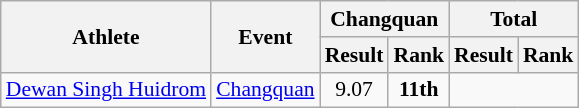<table class=wikitable style="font-size:90%">
<tr>
<th rowspan="2">Athlete</th>
<th rowspan="2">Event</th>
<th colspan="2">Changquan</th>
<th colspan="2">Total</th>
</tr>
<tr>
<th>Result</th>
<th>Rank</th>
<th>Result</th>
<th>Rank</th>
</tr>
<tr>
<td><a href='#'>Dewan Singh Huidrom</a></td>
<td><a href='#'>Changquan</a></td>
<td align=center>9.07</td>
<td align=center><strong>11th</strong></td>
</tr>
</table>
